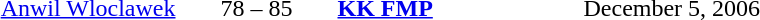<table style="text-align:center">
<tr>
<th width=160></th>
<th width=100></th>
<th width=160></th>
<th width=200></th>
</tr>
<tr>
<td align=right><a href='#'>Anwil Wloclawek</a> </td>
<td>78 – 85</td>
<td align=left> <strong><a href='#'>KK FMP</a></strong></td>
<td align=left>December 5, 2006</td>
</tr>
</table>
